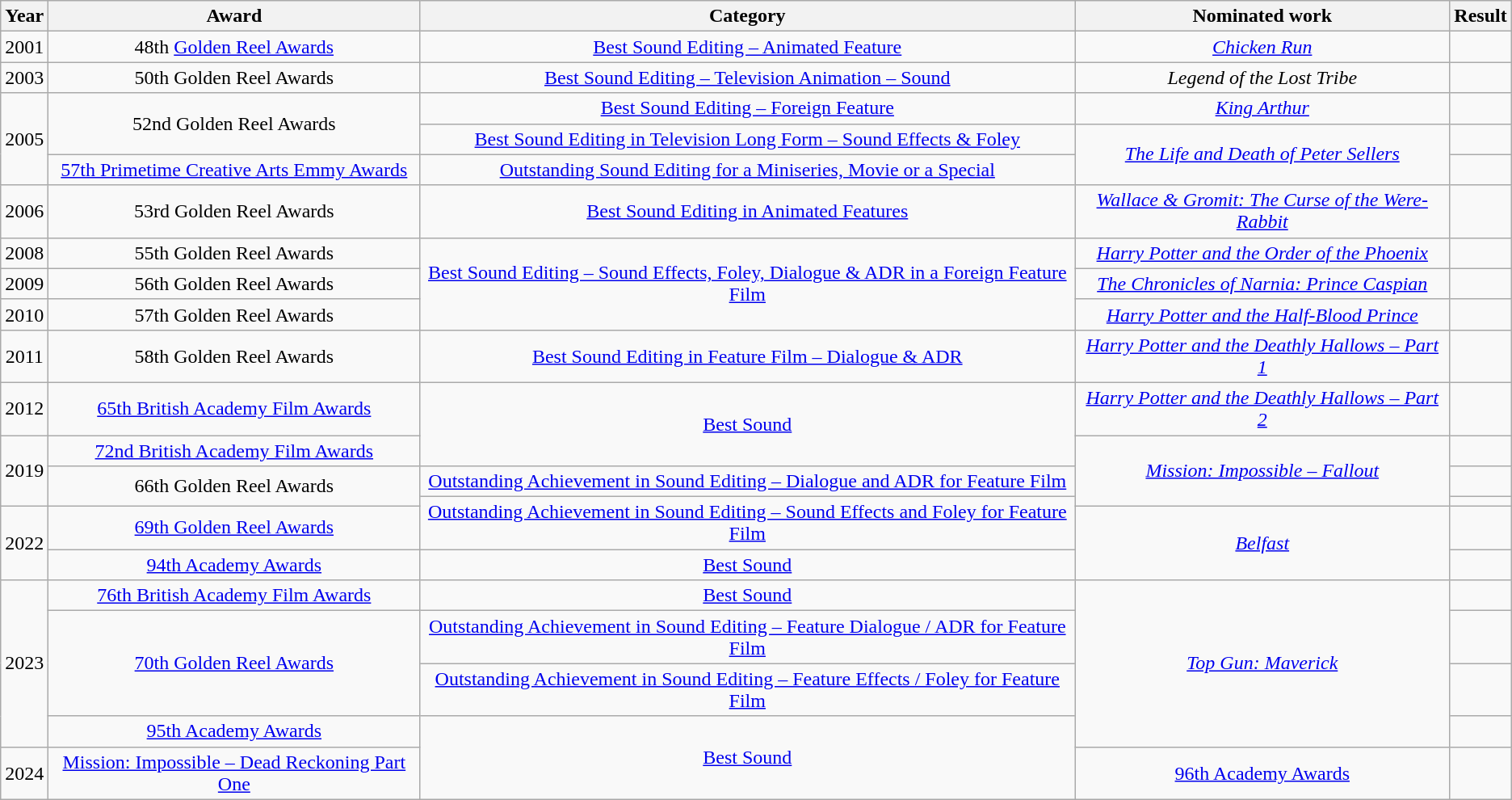<table class="wikitable sortable plainrowheaders" style="text-align:center;">
<tr>
<th scope="col">Year</th>
<th scope="col">Award</th>
<th scope="col">Category</th>
<th scope="col">Nominated work</th>
<th scope="col">Result</th>
</tr>
<tr>
<td>2001</td>
<td>48th <a href='#'>Golden Reel Awards</a></td>
<td><a href='#'>Best Sound Editing – Animated Feature</a></td>
<td><em><a href='#'>Chicken Run</a></em></td>
<td></td>
</tr>
<tr>
<td>2003</td>
<td>50th Golden Reel Awards</td>
<td><a href='#'>Best Sound Editing – Television Animation – Sound</a></td>
<td><em>Legend of the Lost Tribe</em></td>
<td></td>
</tr>
<tr>
<td rowspan="3">2005</td>
<td rowspan="2">52nd Golden Reel Awards</td>
<td><a href='#'>Best Sound Editing – Foreign Feature</a></td>
<td><em><a href='#'>King Arthur</a></em></td>
<td></td>
</tr>
<tr>
<td><a href='#'>Best Sound Editing in Television Long Form – Sound Effects & Foley</a></td>
<td rowspan="2"><em><a href='#'>The Life and Death of Peter Sellers</a></em></td>
<td></td>
</tr>
<tr>
<td><a href='#'>57th Primetime Creative Arts Emmy Awards</a></td>
<td><a href='#'>Outstanding Sound Editing for a Miniseries, Movie or a Special</a></td>
<td></td>
</tr>
<tr>
<td>2006</td>
<td>53rd Golden Reel Awards</td>
<td><a href='#'>Best Sound Editing in Animated Features</a></td>
<td><em><a href='#'>Wallace & Gromit: The Curse of the Were-Rabbit</a></em></td>
<td></td>
</tr>
<tr>
<td>2008</td>
<td>55th Golden Reel Awards</td>
<td rowspan="3"><a href='#'>Best Sound Editing – Sound Effects, Foley, Dialogue & ADR in a Foreign Feature Film</a></td>
<td><em><a href='#'>Harry Potter and the Order of the Phoenix</a></em></td>
<td></td>
</tr>
<tr>
<td>2009</td>
<td>56th Golden Reel Awards</td>
<td><em><a href='#'>The Chronicles of Narnia: Prince Caspian</a></em></td>
<td></td>
</tr>
<tr>
<td>2010</td>
<td>57th Golden Reel Awards</td>
<td><em><a href='#'>Harry Potter and the Half-Blood Prince</a></em></td>
<td></td>
</tr>
<tr>
<td>2011</td>
<td>58th Golden Reel Awards</td>
<td><a href='#'>Best Sound Editing in Feature Film – Dialogue & ADR</a></td>
<td><em><a href='#'>Harry Potter and the Deathly Hallows – Part 1</a></em></td>
<td></td>
</tr>
<tr>
<td>2012</td>
<td><a href='#'>65th British Academy Film Awards</a></td>
<td rowspan="2"><a href='#'>Best Sound</a></td>
<td><em><a href='#'>Harry Potter and the Deathly Hallows – Part 2</a></em></td>
<td></td>
</tr>
<tr>
<td rowspan="3">2019</td>
<td><a href='#'>72nd British Academy Film Awards</a></td>
<td rowspan="3"><em><a href='#'>Mission: Impossible – Fallout</a></em></td>
<td></td>
</tr>
<tr>
<td rowspan="2">66th Golden Reel Awards</td>
<td><a href='#'>Outstanding Achievement in Sound Editing – Dialogue and ADR for Feature Film</a></td>
<td></td>
</tr>
<tr>
<td rowspan="2"><a href='#'>Outstanding Achievement in Sound Editing – Sound Effects and Foley for Feature Film</a></td>
<td></td>
</tr>
<tr>
<td rowspan="2">2022</td>
<td><a href='#'>69th Golden Reel Awards</a></td>
<td rowspan="2"><em><a href='#'>Belfast</a></em></td>
<td></td>
</tr>
<tr>
<td><a href='#'>94th Academy Awards</a></td>
<td><a href='#'>Best Sound</a></td>
<td></td>
</tr>
<tr>
<td rowspan="4">2023</td>
<td><a href='#'>76th British Academy Film Awards</a></td>
<td><a href='#'>Best Sound</a></td>
<td rowspan="4"><em><a href='#'>Top Gun: Maverick</a></em></td>
<td></td>
</tr>
<tr>
<td rowspan="2"><a href='#'>70th Golden Reel Awards</a></td>
<td><a href='#'>Outstanding Achievement in Sound Editing – Feature Dialogue / ADR for Feature Film</a></td>
<td></td>
</tr>
<tr>
<td><a href='#'>Outstanding Achievement in Sound Editing – Feature Effects / Foley for Feature Film</a></td>
<td></td>
</tr>
<tr>
<td><a href='#'>95th Academy Awards</a></td>
<td rowspan="2"><a href='#'>Best Sound</a></td>
<td></td>
</tr>
<tr>
<td>2024</td>
<td><a href='#'>Mission: Impossible – Dead Reckoning Part One</a></td>
<td><a href='#'>96th Academy Awards</a></td>
<td></td>
</tr>
</table>
